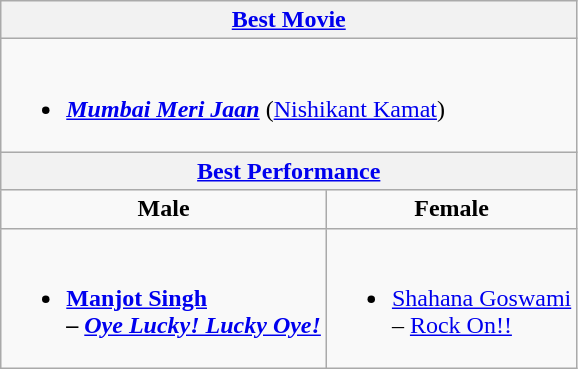<table class="wikitable">
<tr>
<th colspan=2><a href='#'>Best Movie</a></th>
</tr>
<tr>
<td colspan=2><br><ul><li><strong><em><a href='#'>Mumbai Meri Jaan</a></em></strong> (<a href='#'>Nishikant Kamat</a>)</li></ul></td>
</tr>
<tr>
<th colspan=2><a href='#'>Best Performance</a></th>
</tr>
<tr>
<td align=center><strong>Male</strong></td>
<td align=center><strong>Female</strong></td>
</tr>
<tr>
<td><br><ul><li><strong><a href='#'>Manjot Singh</a><br> – <em><a href='#'>Oye Lucky! Lucky Oye!</a><strong><em></li></ul></td>
<td><br><ul><li></strong><a href='#'>Shahana Goswami</a><br> – </em><a href='#'>Rock On!!</a></em></strong></li></ul></td>
</tr>
</table>
